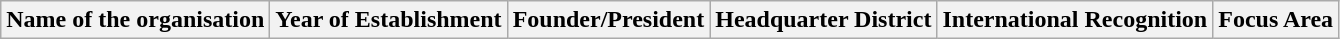<table class="wikitable">
<tr>
<th>Name of the organisation</th>
<th>Year of Establishment</th>
<th>Founder/President</th>
<th>Headquarter District</th>
<th>International Recognition</th>
<th>Focus Area</th>
</tr>
</table>
